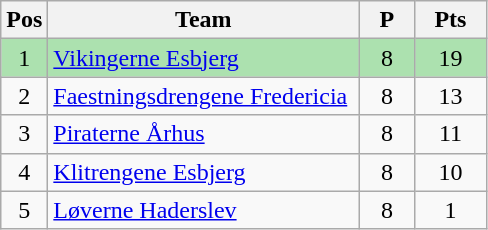<table class="wikitable" style="font-size: 100%">
<tr>
<th width=20>Pos</th>
<th width=200>Team</th>
<th width=30>P</th>
<th width=40>Pts</th>
</tr>
<tr align=center style="background:#ACE1AF;">
<td>1</td>
<td align="left"><a href='#'>Vikingerne Esbjerg</a></td>
<td>8</td>
<td>19</td>
</tr>
<tr align=center>
<td>2</td>
<td align="left"><a href='#'>Faestningsdrengene Fredericia</a></td>
<td>8</td>
<td>13</td>
</tr>
<tr align=center>
<td>3</td>
<td align="left"><a href='#'>Piraterne Århus</a></td>
<td>8</td>
<td>11</td>
</tr>
<tr align=center>
<td>4</td>
<td align="left"><a href='#'>Klitrengene Esbjerg</a></td>
<td>8</td>
<td>10</td>
</tr>
<tr align=center>
<td>5</td>
<td align="left"><a href='#'>Løverne Haderslev</a></td>
<td>8</td>
<td>1</td>
</tr>
</table>
